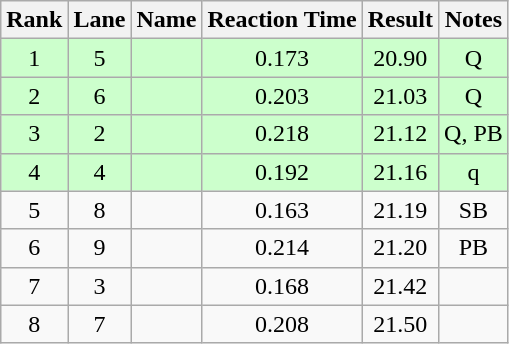<table class="wikitable" style="text-align:center">
<tr>
<th>Rank</th>
<th>Lane</th>
<th>Name</th>
<th>Reaction Time</th>
<th>Result</th>
<th>Notes</th>
</tr>
<tr bgcolor=ccffcc>
<td>1</td>
<td>5</td>
<td align="left"></td>
<td>0.173</td>
<td>20.90</td>
<td>Q</td>
</tr>
<tr bgcolor=ccffcc>
<td>2</td>
<td>6</td>
<td align="left"></td>
<td>0.203</td>
<td>21.03</td>
<td>Q</td>
</tr>
<tr bgcolor=ccffcc>
<td>3</td>
<td>2</td>
<td align="left"></td>
<td>0.218</td>
<td>21.12</td>
<td>Q, PB</td>
</tr>
<tr bgcolor=ccffcc>
<td>4</td>
<td>4</td>
<td align="left"></td>
<td>0.192</td>
<td>21.16</td>
<td>q</td>
</tr>
<tr>
<td>5</td>
<td>8</td>
<td align="left"></td>
<td>0.163</td>
<td>21.19</td>
<td>SB</td>
</tr>
<tr>
<td>6</td>
<td>9</td>
<td align="left"></td>
<td>0.214</td>
<td>21.20</td>
<td>PB</td>
</tr>
<tr>
<td>7</td>
<td>3</td>
<td align="left"></td>
<td>0.168</td>
<td>21.42</td>
<td></td>
</tr>
<tr>
<td>8</td>
<td>7</td>
<td align="left"></td>
<td>0.208</td>
<td>21.50</td>
<td></td>
</tr>
</table>
